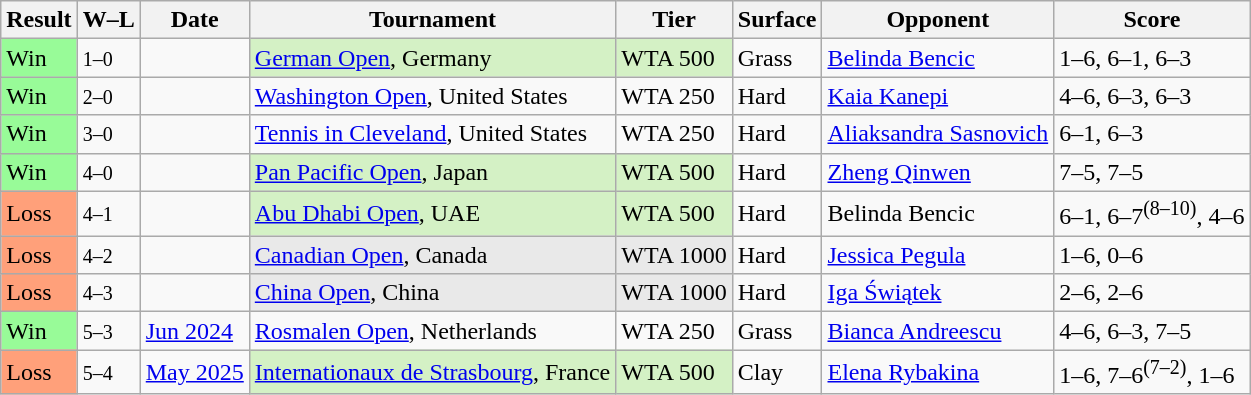<table class="sortable wikitable">
<tr>
<th>Result</th>
<th class="unsortable">W–L</th>
<th>Date</th>
<th>Tournament</th>
<th>Tier</th>
<th>Surface</th>
<th>Opponent</th>
<th class="unsortable">Score</th>
</tr>
<tr>
<td bgcolor=98fb98>Win</td>
<td><small>1–0</small></td>
<td><a href='#'></a></td>
<td style=background:#d4f1c5><a href='#'>German Open</a>, Germany</td>
<td style=background:#d4f1c5>WTA 500</td>
<td>Grass</td>
<td> <a href='#'>Belinda Bencic</a></td>
<td>1–6, 6–1, 6–3</td>
</tr>
<tr>
<td bgcolor=98fb98>Win</td>
<td><small>2–0</small></td>
<td><a href='#'></a></td>
<td><a href='#'>Washington Open</a>, United States</td>
<td>WTA 250</td>
<td>Hard</td>
<td> <a href='#'>Kaia Kanepi</a></td>
<td>4–6, 6–3, 6–3</td>
</tr>
<tr>
<td bgcolor=98fb98>Win</td>
<td><small>3–0</small></td>
<td><a href='#'></a></td>
<td><a href='#'>Tennis in Cleveland</a>, United States</td>
<td>WTA 250</td>
<td>Hard</td>
<td> <a href='#'>Aliaksandra Sasnovich</a></td>
<td>6–1, 6–3</td>
</tr>
<tr>
<td bgcolor=98fb98>Win</td>
<td><small>4–0</small></td>
<td><a href='#'></a></td>
<td style=background:#d4f1c5><a href='#'>Pan Pacific Open</a>, Japan</td>
<td style=background:#d4f1c5>WTA 500</td>
<td>Hard</td>
<td> <a href='#'>Zheng Qinwen</a></td>
<td>7–5, 7–5</td>
</tr>
<tr>
<td bgcolor=ffa07a>Loss</td>
<td><small>4–1</small></td>
<td><a href='#'></a></td>
<td style=background:#d4f1c5><a href='#'>Abu Dhabi Open</a>, UAE</td>
<td style=background:#d4f1c5>WTA 500</td>
<td>Hard</td>
<td> Belinda Bencic</td>
<td>6–1, 6–7<sup>(8–10)</sup>, 4–6</td>
</tr>
<tr>
<td bgcolor=ffa07a>Loss</td>
<td><small>4–2</small></td>
<td><a href='#'></a></td>
<td style=background:#e9e9e9><a href='#'>Canadian Open</a>, Canada</td>
<td style=background:#e9e9e9>WTA 1000</td>
<td>Hard</td>
<td> <a href='#'>Jessica Pegula</a></td>
<td>1–6, 0–6</td>
</tr>
<tr>
<td bgcolor=ffa07a>Loss</td>
<td><small>4–3</small></td>
<td><a href='#'></a></td>
<td style=background:#e9e9e9><a href='#'>China Open</a>, China</td>
<td style=background:#e9e9e9>WTA 1000</td>
<td>Hard</td>
<td> <a href='#'>Iga Świątek</a></td>
<td>2–6, 2–6</td>
</tr>
<tr>
<td bgcolor=98fb98>Win</td>
<td><small>5–3</small></td>
<td><a href='#'>Jun 2024</a></td>
<td><a href='#'>Rosmalen Open</a>, Netherlands</td>
<td>WTA 250</td>
<td>Grass</td>
<td> <a href='#'>Bianca Andreescu</a></td>
<td>4–6, 6–3, 7–5</td>
</tr>
<tr>
<td bgcolor=ffa07a>Loss</td>
<td><small>5–4</small></td>
<td><a href='#'>May 2025</a></td>
<td style=background:#d4f1c5><a href='#'>Internationaux de Strasbourg</a>, France</td>
<td style=background:#d4f1c5>WTA 500</td>
<td>Clay</td>
<td> <a href='#'>Elena Rybakina</a></td>
<td>1–6, 7–6<sup>(7–2)</sup>, 1–6</td>
</tr>
</table>
